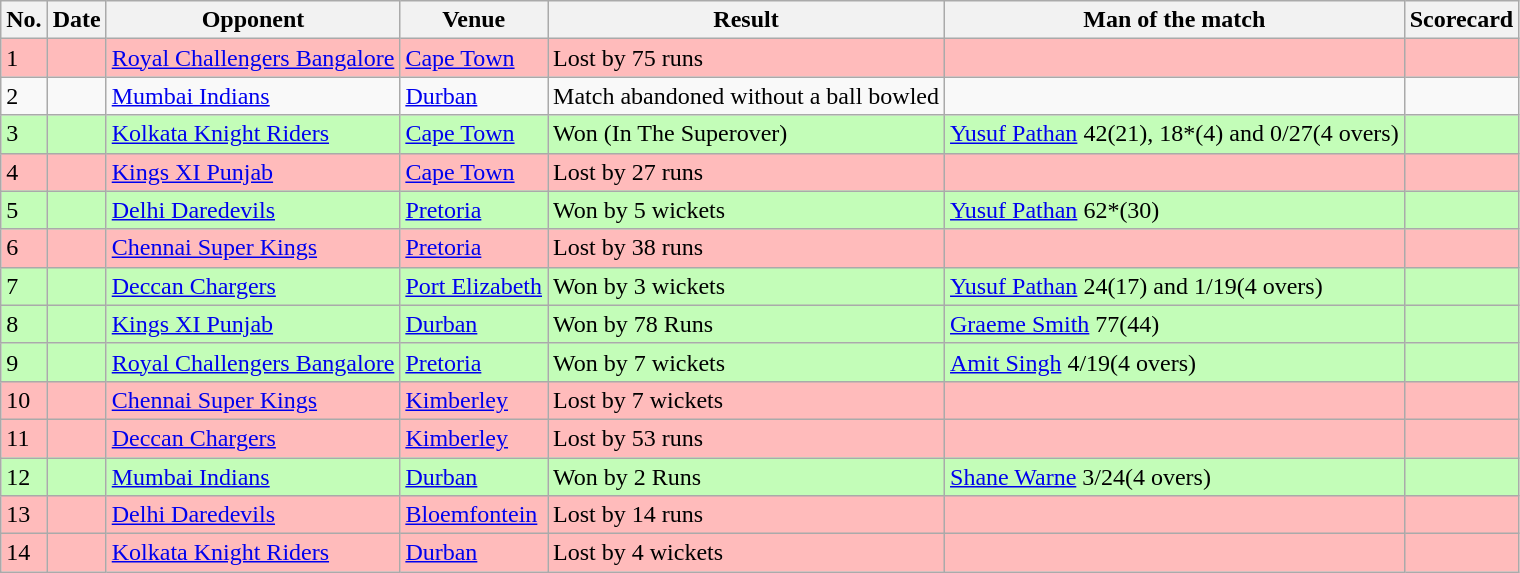<table class="wikitable sortable">
<tr>
<th>No.</th>
<th>Date</th>
<th>Opponent</th>
<th>Venue</th>
<th>Result</th>
<th>Man of the match</th>
<th>Scorecard</th>
</tr>
<tr style="background:#fbb;">
<td>1</td>
<td></td>
<td><a href='#'>Royal Challengers Bangalore</a></td>
<td><a href='#'>Cape Town</a></td>
<td>Lost by 75 runs</td>
<td></td>
<td></td>
</tr>
<tr>
<td>2</td>
<td></td>
<td><a href='#'>Mumbai Indians</a></td>
<td><a href='#'>Durban</a></td>
<td>Match abandoned without a ball bowled</td>
<td></td>
<td></td>
</tr>
<tr style="background:#c3fdb8;">
<td>3</td>
<td></td>
<td><a href='#'>Kolkata Knight Riders</a></td>
<td><a href='#'>Cape Town</a></td>
<td>Won (In The Superover)</td>
<td><a href='#'>Yusuf Pathan</a> 42(21), 18*(4) and 0/27(4 overs)</td>
<td></td>
</tr>
<tr style="background:#fbb;">
<td>4</td>
<td></td>
<td><a href='#'>Kings XI Punjab</a></td>
<td><a href='#'>Cape Town</a></td>
<td>Lost by 27 runs</td>
<td></td>
<td></td>
</tr>
<tr style="background:#c3fdb8;">
<td>5</td>
<td></td>
<td><a href='#'>Delhi Daredevils</a></td>
<td><a href='#'>Pretoria</a></td>
<td>Won by 5 wickets</td>
<td><a href='#'>Yusuf Pathan</a> 62*(30)</td>
<td></td>
</tr>
<tr style="background:#fbb;">
<td>6</td>
<td></td>
<td><a href='#'>Chennai Super Kings</a></td>
<td><a href='#'>Pretoria</a></td>
<td>Lost by 38 runs</td>
<td></td>
<td></td>
</tr>
<tr style="background:#c3fdb8;">
<td>7</td>
<td></td>
<td><a href='#'>Deccan Chargers</a></td>
<td><a href='#'>Port Elizabeth</a></td>
<td>Won by 3 wickets</td>
<td><a href='#'>Yusuf Pathan</a> 24(17) and 1/19(4 overs)</td>
<td></td>
</tr>
<tr style="background:#c3fdb8;">
<td>8</td>
<td></td>
<td><a href='#'>Kings XI Punjab</a></td>
<td><a href='#'>Durban</a></td>
<td>Won by 78 Runs</td>
<td><a href='#'>Graeme Smith</a> 77(44)</td>
<td></td>
</tr>
<tr style="background:#c3fdb8;">
<td>9</td>
<td></td>
<td><a href='#'>Royal Challengers Bangalore</a></td>
<td><a href='#'>Pretoria</a></td>
<td>Won by 7 wickets</td>
<td><a href='#'>Amit Singh</a> 4/19(4 overs)</td>
<td></td>
</tr>
<tr style="background:#fbb;">
<td>10</td>
<td></td>
<td><a href='#'>Chennai Super Kings</a></td>
<td><a href='#'>Kimberley</a></td>
<td>Lost by 7 wickets</td>
<td></td>
<td></td>
</tr>
<tr style="background:#fbb;">
<td>11</td>
<td></td>
<td><a href='#'>Deccan Chargers</a></td>
<td><a href='#'>Kimberley</a></td>
<td>Lost by 53 runs</td>
<td></td>
<td></td>
</tr>
<tr style="background:#c3fdb8;">
<td>12</td>
<td></td>
<td><a href='#'>Mumbai Indians</a></td>
<td><a href='#'>Durban</a></td>
<td>Won by 2 Runs</td>
<td><a href='#'>Shane Warne</a> 3/24(4 overs)</td>
<td></td>
</tr>
<tr style="background:#fbb;">
<td>13</td>
<td></td>
<td><a href='#'>Delhi Daredevils</a></td>
<td><a href='#'>Bloemfontein</a></td>
<td>Lost by 14 runs</td>
<td></td>
<td></td>
</tr>
<tr style="background:#fbb;">
<td>14</td>
<td></td>
<td><a href='#'>Kolkata Knight Riders</a></td>
<td><a href='#'>Durban</a></td>
<td>Lost by 4 wickets</td>
<td></td>
<td></td>
</tr>
</table>
